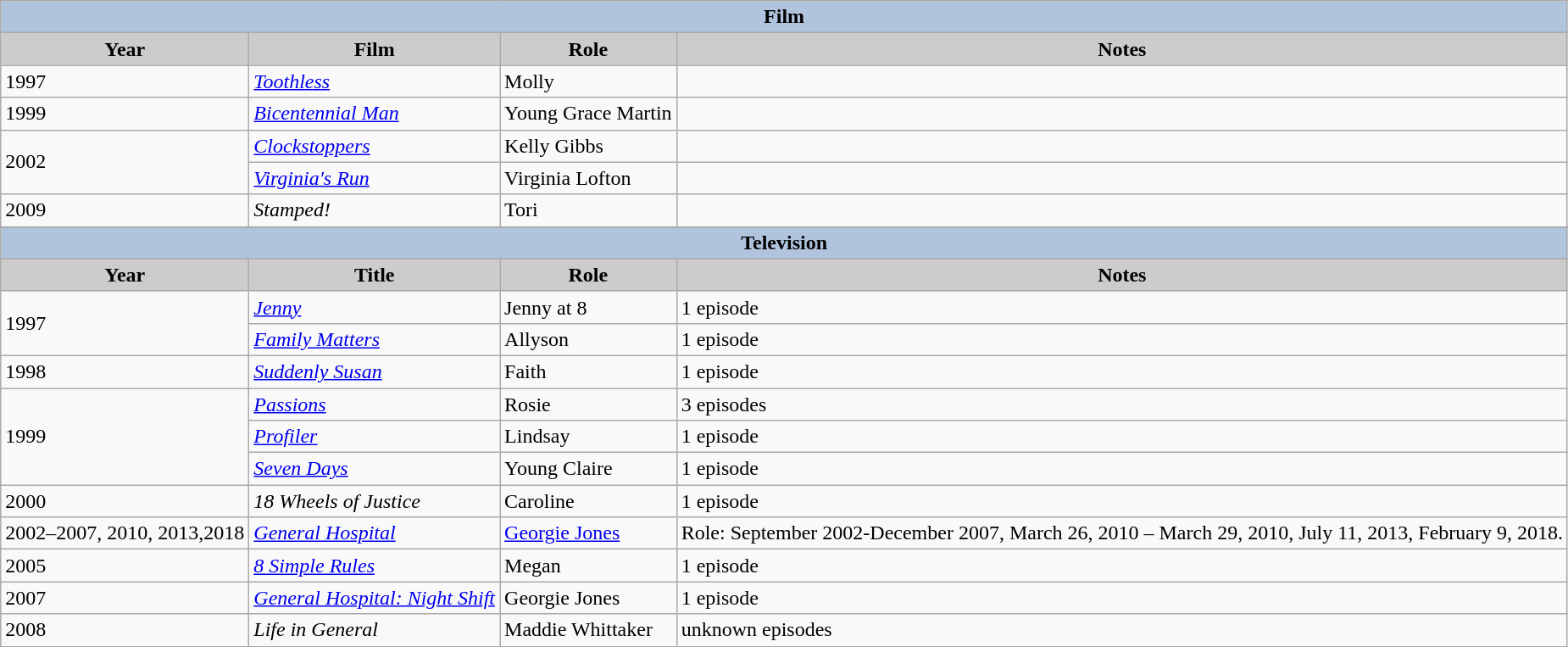<table class="wikitable">
<tr align="center">
<th colspan=4 style="background:#B0C4DE;">Film</th>
</tr>
<tr align="center">
<th style="background: #CCCCCC;">Year</th>
<th style="background: #CCCCCC;">Film</th>
<th style="background: #CCCCCC;">Role</th>
<th style="background: #CCCCCC;">Notes</th>
</tr>
<tr>
<td>1997</td>
<td><em><a href='#'>Toothless</a></em></td>
<td>Molly</td>
<td></td>
</tr>
<tr>
<td>1999</td>
<td><em><a href='#'>Bicentennial Man</a></em></td>
<td>Young Grace Martin</td>
<td></td>
</tr>
<tr>
<td rowspan=2>2002</td>
<td><em><a href='#'>Clockstoppers</a></em></td>
<td>Kelly Gibbs</td>
<td></td>
</tr>
<tr>
<td><em><a href='#'>Virginia's Run</a></em></td>
<td>Virginia Lofton</td>
</tr>
<tr>
<td>2009</td>
<td><em>Stamped!</em></td>
<td>Tori</td>
<td></td>
</tr>
<tr>
</tr>
<tr align="center">
<th colspan=4 style="background:#B0C4DE;">Television</th>
</tr>
<tr align="center">
<th style="background: #CCCCCC;">Year</th>
<th style="background: #CCCCCC;">Title</th>
<th style="background: #CCCCCC;">Role</th>
<th style="background: #CCCCCC;">Notes</th>
</tr>
<tr>
<td rowspan=2>1997</td>
<td><em><a href='#'>Jenny</a></em></td>
<td>Jenny at 8</td>
<td>1 episode</td>
</tr>
<tr>
<td><em><a href='#'>Family Matters</a></em></td>
<td>Allyson</td>
<td>1 episode</td>
</tr>
<tr>
<td>1998</td>
<td><em><a href='#'>Suddenly Susan</a></em></td>
<td>Faith</td>
<td>1 episode</td>
</tr>
<tr>
<td rowspan=3>1999</td>
<td><em><a href='#'>Passions</a></em></td>
<td>Rosie</td>
<td>3 episodes</td>
</tr>
<tr>
<td><em><a href='#'>Profiler</a></em></td>
<td>Lindsay</td>
<td>1 episode</td>
</tr>
<tr>
<td><em><a href='#'>Seven Days</a></em></td>
<td>Young Claire</td>
<td>1 episode</td>
</tr>
<tr>
<td>2000</td>
<td><em>18 Wheels of Justice</em></td>
<td>Caroline</td>
<td>1 episode</td>
</tr>
<tr>
<td>2002–2007, 2010, 2013,2018</td>
<td><em><a href='#'>General Hospital</a></em></td>
<td><a href='#'>Georgie Jones</a></td>
<td>Role: September 2002-December 2007, March 26, 2010 – March 29, 2010, July 11, 2013, February 9, 2018.</td>
</tr>
<tr>
<td>2005</td>
<td><em><a href='#'>8 Simple Rules</a></em></td>
<td>Megan</td>
<td>1 episode</td>
</tr>
<tr>
<td>2007</td>
<td><em><a href='#'>General Hospital: Night Shift</a></em></td>
<td>Georgie Jones</td>
<td>1 episode</td>
</tr>
<tr>
<td>2008</td>
<td><em>Life in General</em></td>
<td>Maddie Whittaker</td>
<td>unknown episodes</td>
</tr>
</table>
